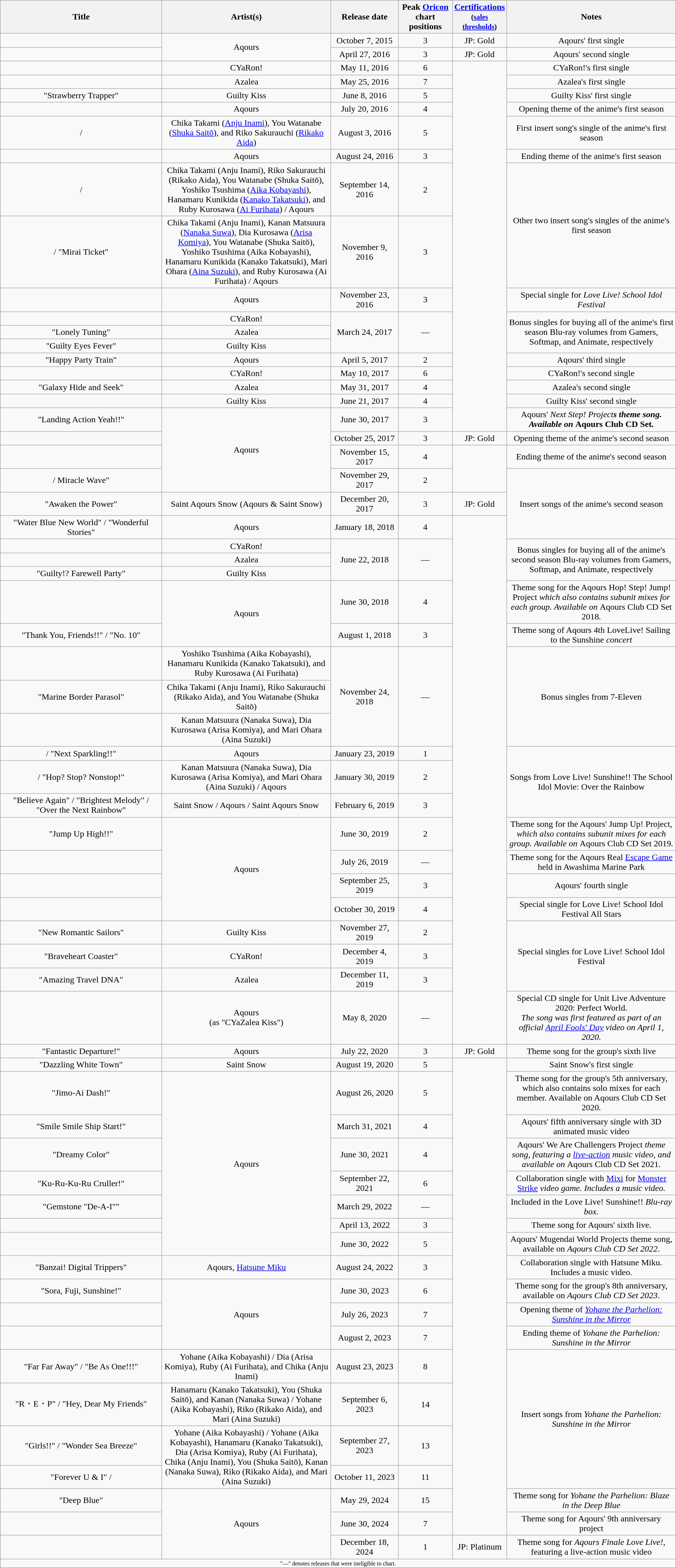<table class="wikitable" style="text-align:center;">
<tr>
<th scope="col" rowspan="1">Title</th>
<th scope="col" rowspan="1" width="25%">Artist(s)</th>
<th scope="col" colspan="1" width="10%">Release date</th>
<th scope="col" rowspan="1" width="8%">Peak <a href='#'>Oricon</a><br>chart positions</th>
<th scope="col" rowspan="1" width="7%"><a href='#'>Certifications</a><br><small>(<a href='#'>sales thresholds</a>)</small></th>
<th scope="col" rowspan="1" width="25%">Notes</th>
</tr>
<tr>
<td></td>
<td rowspan="2">Aqours</td>
<td>October 7, 2015</td>
<td>3</td>
<td>JP: Gold</td>
<td>Aqours' first single</td>
</tr>
<tr>
<td></td>
<td>April 27, 2016</td>
<td>3</td>
<td>JP: Gold</td>
<td>Aqours' second single</td>
</tr>
<tr>
<td></td>
<td>CYaRon!</td>
<td>May 11, 2016</td>
<td>6</td>
<td rowspan="17"></td>
<td>CYaRon!'s first single</td>
</tr>
<tr>
<td></td>
<td>Azalea</td>
<td>May 25, 2016</td>
<td>7</td>
<td>Azalea's first single</td>
</tr>
<tr>
<td>"Strawberry Trapper"</td>
<td>Guilty Kiss</td>
<td>June 8, 2016</td>
<td>5</td>
<td>Guilty Kiss' first single</td>
</tr>
<tr>
<td></td>
<td>Aqours</td>
<td>July 20, 2016</td>
<td>4</td>
<td>Opening theme of the anime's first season</td>
</tr>
<tr>
<td> / </td>
<td>Chika Takami (<a href='#'>Anju Inami</a>), You Watanabe (<a href='#'>Shuka Saitō</a>), and Riko Sakurauchi (<a href='#'>Rikako Aida</a>)</td>
<td>August 3, 2016</td>
<td>5</td>
<td>First insert song's single of the anime's first season</td>
</tr>
<tr>
<td></td>
<td>Aqours</td>
<td>August 24, 2016</td>
<td>3</td>
<td>Ending theme of the anime's first season</td>
</tr>
<tr>
<td> / </td>
<td>Chika Takami (Anju Inami), Riko Sakurauchi (Rikako Aida), You Watanabe (Shuka Saitō), Yoshiko Tsushima (<a href='#'>Aika Kobayashi</a>), Hanamaru Kunikida (<a href='#'>Kanako Takatsuki</a>), and Ruby Kurosawa (<a href='#'>Ai Furihata</a>) / Aqours</td>
<td>September 14, 2016</td>
<td>2</td>
<td rowspan="2">Other two insert song's singles of the anime's first season</td>
</tr>
<tr>
<td> / "Mirai Ticket"</td>
<td>Chika Takami (Anju Inami), Kanan Matsuura (<a href='#'>Nanaka Suwa</a>), Dia Kurosawa (<a href='#'>Arisa Komiya</a>), You Watanabe (Shuka Saitō), Yoshiko Tsushima (Aika Kobayashi), Hanamaru Kunikida (Kanako Takatsuki), Mari Ohara (<a href='#'>Aina Suzuki</a>), and Ruby Kurosawa (Ai Furihata) / Aqours</td>
<td>November 9, 2016</td>
<td>3</td>
</tr>
<tr>
<td></td>
<td>Aqours</td>
<td>November 23, 2016</td>
<td>3</td>
<td>Special single for <em>Love Live! School Idol Festival</em></td>
</tr>
<tr>
<td></td>
<td>CYaRon!</td>
<td rowspan="3">March 24, 2017</td>
<td rowspan="3">—</td>
<td rowspan="3">Bonus singles for buying all of the anime's first season Blu-ray volumes from Gamers, Softmap, and Animate, respectively</td>
</tr>
<tr>
<td>"Lonely Tuning"</td>
<td>Azalea</td>
</tr>
<tr>
<td>"Guilty Eyes Fever"</td>
<td>Guilty Kiss</td>
</tr>
<tr>
<td>"Happy Party Train"</td>
<td>Aqours</td>
<td>April 5, 2017</td>
<td>2</td>
<td>Aqours' third single</td>
</tr>
<tr>
<td></td>
<td>CYaRon!</td>
<td>May 10, 2017</td>
<td>6</td>
<td>CYaRon!'s second single</td>
</tr>
<tr>
<td>"Galaxy Hide and Seek"</td>
<td>Azalea</td>
<td>May 31, 2017</td>
<td>4</td>
<td>Azalea's second single</td>
</tr>
<tr>
<td></td>
<td>Guilty Kiss</td>
<td>June 21, 2017</td>
<td>4</td>
<td>Guilty Kiss' second single</td>
</tr>
<tr>
<td>"Landing Action Yeah!!"</td>
<td rowspan="4">Aqours</td>
<td>June 30, 2017</td>
<td>3</td>
<td>Aqours' <em>Next Step! Project<strong>s theme song. Available on </em>Aqours Club CD Set<em>.</td>
</tr>
<tr>
<td></td>
<td>October 25, 2017</td>
<td>3</td>
<td>JP: Gold</td>
<td>Opening theme of the anime's second season</td>
</tr>
<tr>
<td></td>
<td>November 15, 2017</td>
<td>4</td>
<td rowspan="2"></td>
<td>Ending theme of the anime's second season</td>
</tr>
<tr>
<td> / Miracle Wave"</td>
<td>November 29, 2017</td>
<td>2</td>
<td rowspan="3">Insert songs of the anime's second season</td>
</tr>
<tr>
<td>"Awaken the Power"</td>
<td>Saint Aqours Snow (Aqours & Saint Snow)</td>
<td>December 20, 2017</td>
<td>3</td>
<td>JP: Gold</td>
</tr>
<tr>
<td>"Water Blue New World" / "Wonderful Stories"</td>
<td>Aqours</td>
<td>January 18, 2018</td>
<td>4</td>
<td rowspan="20"></td>
</tr>
<tr>
<td></td>
<td>CYaRon!</td>
<td rowspan="3">June 22, 2018</td>
<td rowspan="3">—</td>
<td rowspan="3">Bonus singles for buying all of the anime's second season Blu-ray volumes from Gamers, Softmap, and Animate, respectively</td>
</tr>
<tr>
<td></td>
<td>Azalea</td>
</tr>
<tr>
<td>"Guilty!? Farewell Party"</td>
<td>Guilty Kiss</td>
</tr>
<tr>
<td></td>
<td rowspan="2">Aqours</td>
<td>June 30, 2018</td>
<td>4</td>
<td>Theme song for the Aqours </em>Hop! Step! Jump! Project<em> which also contains subunit mixes for each group. Available on </em>Aqours Club CD Set 2018<em>.</td>
</tr>
<tr>
<td>"Thank You, Friends!!" / "No. 10"</td>
<td>August 1, 2018</td>
<td>3</td>
<td>Theme song of </em>Aqours 4th LoveLive! Sailing to the Sunshine<em> concert</td>
</tr>
<tr>
<td></td>
<td>Yoshiko Tsushima (Aika Kobayashi), Hanamaru Kunikida (Kanako Takatsuki), and Ruby Kurosawa (Ai Furihata)</td>
<td rowspan="3">November 24, 2018</td>
<td rowspan="3">—</td>
<td rowspan="3">Bonus singles from 7-Eleven</td>
</tr>
<tr>
<td>"Marine Border Parasol"</td>
<td>Chika Takami (Anju Inami), Riko Sakurauchi (Rikako Aida), and You Watanabe (Shuka Saitō)</td>
</tr>
<tr>
<td></td>
<td>Kanan Matsuura (Nanaka Suwa), Dia Kurosawa (Arisa Komiya), and Mari Ohara (Aina Suzuki)</td>
</tr>
<tr>
<td> / "Next Sparkling!!"</td>
<td>Aqours</td>
<td>January 23, 2019</td>
<td>1</td>
<td rowspan="3">Songs from </em>Love Live! Sunshine!! The School Idol Movie: Over the Rainbow<em></td>
</tr>
<tr>
<td> / "Hop? Stop? Nonstop!"</td>
<td>Kanan Matsuura (Nanaka Suwa), Dia Kurosawa (Arisa Komiya), and Mari Ohara (Aina Suzuki) / Aqours</td>
<td>January 30, 2019</td>
<td>2</td>
</tr>
<tr>
<td>"Believe Again" / "Brightest Melody" / "Over the Next Rainbow"</td>
<td>Saint Snow / Aqours / Saint Aqours Snow</td>
<td>February 6, 2019</td>
<td>3</td>
</tr>
<tr>
<td>"Jump Up High!!"</td>
<td rowspan="4">Aqours</td>
<td>June 30, 2019</td>
<td>2</td>
<td>Theme song for the Aqours' </em>Jump Up! Project<em>, which also contains subunit mixes for each group. Available on </em>Aqours Club CD Set 2019<em>.</td>
</tr>
<tr>
<td></td>
<td>July 26, 2019</td>
<td>—</td>
<td>Theme song for the Aqours Real <a href='#'>Escape Game</a> held in Awashima Marine Park</td>
</tr>
<tr>
<td></td>
<td>September 25, 2019</td>
<td>3</td>
<td>Aqours' fourth single</td>
</tr>
<tr>
<td></td>
<td>October 30, 2019</td>
<td>4</td>
<td>Special single for </em>Love Live! School Idol Festival All Stars<em></td>
</tr>
<tr>
<td>"New Romantic Sailors"</td>
<td>Guilty Kiss</td>
<td>November 27, 2019</td>
<td>2</td>
<td rowspan="3">Special singles for </em>Love Live! School Idol Festival<em></td>
</tr>
<tr>
<td>"Braveheart Coaster"</td>
<td>CYaRon!</td>
<td>December 4, 2019</td>
<td>3</td>
</tr>
<tr>
<td>"Amazing Travel DNA"</td>
<td>Azalea</td>
<td>December 11, 2019</td>
<td>3</td>
</tr>
<tr>
<td></td>
<td>Aqours<br>(as "CYaZalea Kiss")</td>
<td>May 8, 2020</td>
<td>—</td>
<td>Special CD single for </em>Unit Live Adventure 2020: Perfect World<em>.<br>The song was first featured as part of an official <a href='#'>April Fools' Day</a> video on April 1, 2020.</td>
</tr>
<tr>
<td>"Fantastic Departure!"</td>
<td>Aqours</td>
<td>July 22, 2020</td>
<td>3</td>
<td>JP: Gold</td>
<td>Theme song for the group's sixth live</td>
</tr>
<tr>
<td>"Dazzling White Town"</td>
<td>Saint Snow</td>
<td>August 19, 2020</td>
<td>5</td>
<td rowspan="18"></td>
<td>Saint Snow's first single</td>
</tr>
<tr>
<td>"Jimo-Ai Dash!"</td>
<td rowspan="7">Aqours</td>
<td>August 26, 2020</td>
<td>5</td>
<td>Theme song for the group's 5th anniversary, which also contains solo mixes for each member. Available on </em>Aqours Club CD Set 2020<em>.</td>
</tr>
<tr>
<td>"Smile Smile Ship Start!"</td>
<td>March 31, 2021</td>
<td>4</td>
<td>Aqours' fifth anniversary single with 3D animated music video</td>
</tr>
<tr>
<td>"Dreamy Color"</td>
<td>June 30, 2021</td>
<td>4</td>
<td>Aqours' </em>We Are Challengers Project<em> theme song, featuring a <a href='#'>live-action</a> music video, and available on </em>Aqours Club CD Set 2021<em>.</td>
</tr>
<tr>
<td>"Ku-Ru-Ku-Ru Cruller!"</td>
<td>September 22, 2021</td>
<td>6</td>
<td>Collaboration single with <a href='#'>Mixi</a> for </em><a href='#'>Monster Strike</a><em> video game. Includes a music video.</td>
</tr>
<tr>
<td>"Gemstone "De-A-I""</td>
<td>March 29, 2022</td>
<td>—</td>
<td>Included in the </em>Love Live! Sunshine!!<em> Blu-ray box.</td>
</tr>
<tr>
<td></td>
<td>April 13, 2022</td>
<td>3</td>
<td>Theme song for Aqours' sixth live.</td>
</tr>
<tr>
<td></td>
<td>June 30, 2022</td>
<td>5</td>
<td>Aqours' </em>Mugendai World Project</strong>s theme song, available on <em>Aqours Club CD Set 2022</em>.</td>
</tr>
<tr>
<td>"Banzai! Digital Trippers"</td>
<td>Aqours, <a href='#'>Hatsune Miku</a></td>
<td>August 24, 2022</td>
<td>3</td>
<td>Collaboration single with Hatsune Miku. Includes a music video.</td>
</tr>
<tr>
<td>"Sora, Fuji, Sunshine!"</td>
<td rowspan="3">Aqours</td>
<td>June 30, 2023</td>
<td>6</td>
<td>Theme song for the group's 8th anniversary, available on <em>Aqours Club CD Set 2023</em>.</td>
</tr>
<tr>
<td></td>
<td>July 26, 2023</td>
<td>7</td>
<td>Opening theme of <em><a href='#'>Yohane the Parhelion: Sunshine in the Mirror</a></em></td>
</tr>
<tr>
<td></td>
<td>August 2, 2023</td>
<td>7</td>
<td>Ending theme of <em>Yohane the Parhelion: Sunshine in the Mirror</em></td>
</tr>
<tr>
<td>"Far Far Away" / "Be As One!!!"</td>
<td>Yohane (Aika Kobayashi) / Dia (Arisa Komiya), Ruby (Ai Furihata), and Chika (Anju Inami)</td>
<td>August 23, 2023</td>
<td>8</td>
<td rowspan="4">Insert songs from <em>Yohane the Parhelion: Sunshine in the Mirror</em></td>
</tr>
<tr>
<td>"R・E・P" / "Hey, Dear My Friends"</td>
<td>Hanamaru (Kanako Takatsuki), You (Shuka Saitō), and Kanan (Nanaka Suwa) / Yohane (Aika Kobayashi), Riko (Rikako Aida), and Mari (Aina Suzuki)</td>
<td>September 6, 2023</td>
<td>14</td>
</tr>
<tr>
<td>"Girls!!" / "Wonder Sea Breeze"</td>
<td rowspan="2">Yohane (Aika Kobayashi) / Yohane (Aika Kobayashi), Hanamaru (Kanako Takatsuki), Dia (Arisa Komiya), Ruby (Ai Furihata), Chika (Anju Inami), You (Shuka Saitō), Kanan (Nanaka Suwa), Riko (Rikako Aida), and Mari (Aina Suzuki)</td>
<td>September 27, 2023</td>
<td>13</td>
</tr>
<tr>
<td>"Forever U & I" / </td>
<td>October 11, 2023</td>
<td>11</td>
</tr>
<tr>
<td>"Deep Blue"</td>
<td rowspan="3">Aqours</td>
<td>May 29, 2024</td>
<td>15</td>
<td>Theme song for <em>Yohane the Parhelion: Blaze in the Deep Blue</em></td>
</tr>
<tr>
<td></td>
<td>June 30, 2024</td>
<td>7</td>
<td>Theme song for Aqours' 9th anniversary project</td>
</tr>
<tr>
<td></td>
<td>December 18, 2024</td>
<td>1</td>
<td>JP: Platinum</td>
<td>Theme song for <em>Aqours Finale Love Live!</em>, featuring a live-action music video</td>
</tr>
<tr>
<td colspan="6" align="center" style="font-size: 8pt">"—" denotes releases that were ineligible to chart.</td>
</tr>
</table>
